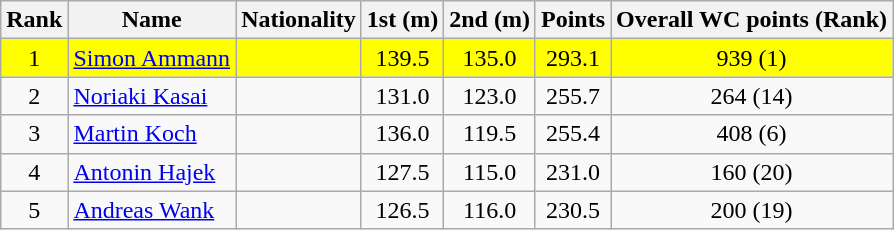<table class="wikitable">
<tr>
<th align=Center>Rank</th>
<th>Name</th>
<th>Nationality</th>
<th align=Center>1st (m)</th>
<th>2nd (m)</th>
<th>Points</th>
<th>Overall WC points (Rank)</th>
</tr>
<tr style="background:#FFFF00;">
<td align=center>1</td>
<td align=left><a href='#'>Simon Ammann</a></td>
<td align=left></td>
<td align=center>139.5</td>
<td align=center>135.0</td>
<td align=center>293.1</td>
<td align=center>939 (1)</td>
</tr>
<tr>
<td align=center>2</td>
<td align=left><a href='#'>Noriaki Kasai</a></td>
<td align=left></td>
<td align=center>131.0</td>
<td align=center>123.0</td>
<td align=center>255.7</td>
<td align=center>264 (14)</td>
</tr>
<tr>
<td align=center>3</td>
<td align=left><a href='#'>Martin Koch</a></td>
<td align=left></td>
<td align=center>136.0</td>
<td align=center>119.5</td>
<td align=center>255.4</td>
<td align=center>408 (6)</td>
</tr>
<tr>
<td align=center>4</td>
<td align=left><a href='#'>Antonin Hajek</a></td>
<td align=left></td>
<td align=center>127.5</td>
<td align=center>115.0</td>
<td align=center>231.0</td>
<td align=center>160 (20)</td>
</tr>
<tr>
<td align=center>5</td>
<td align=left><a href='#'>Andreas Wank</a></td>
<td align=left></td>
<td align=center>126.5</td>
<td align=center>116.0</td>
<td align=center>230.5</td>
<td align=center>200 (19)</td>
</tr>
</table>
